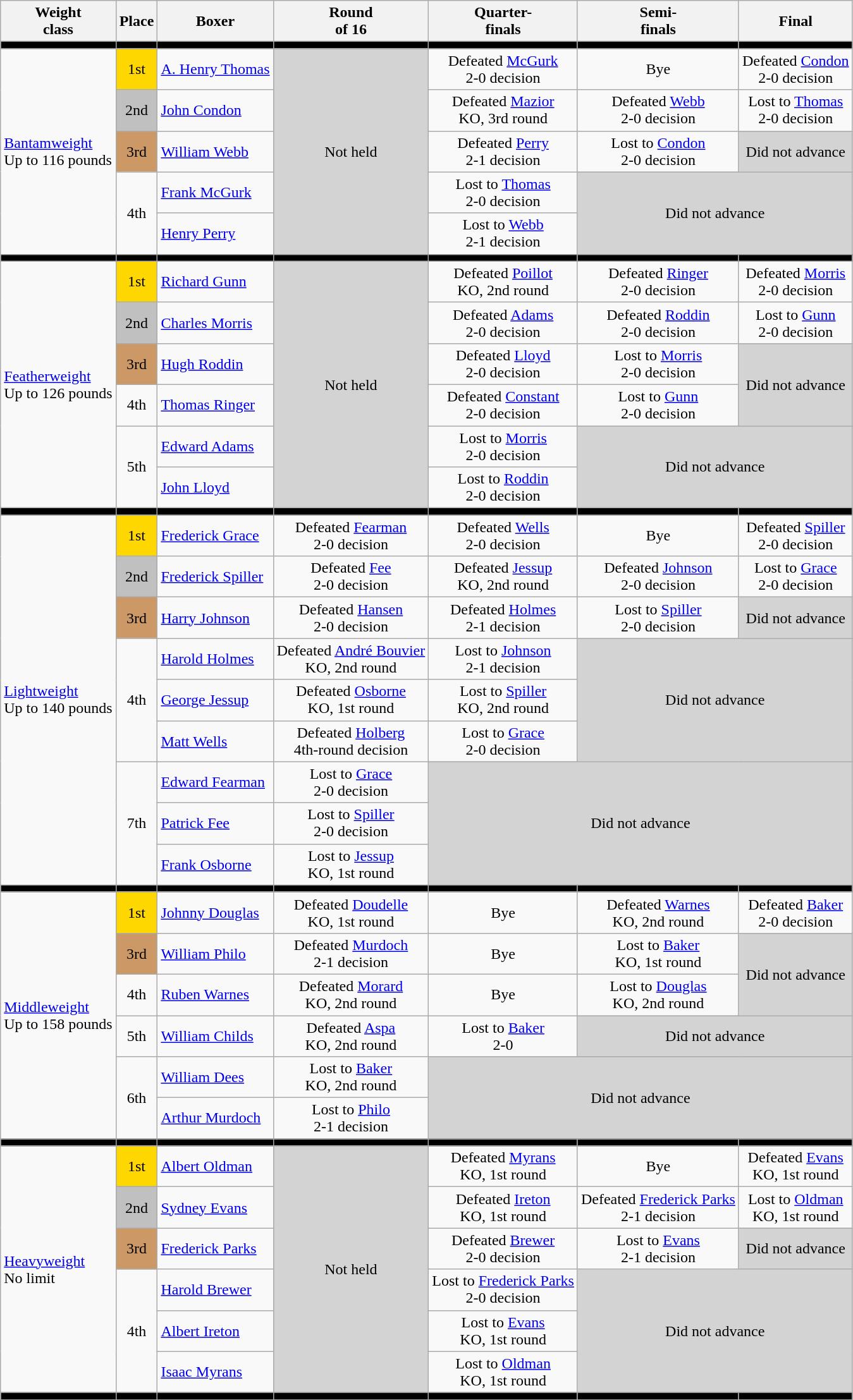<table class=wikitable>
<tr>
<th>Weight <br> class</th>
<th>Place</th>
<th>Boxer</th>
<th>Round <br> of 16</th>
<th>Quarter-<br>finals</th>
<th>Semi-<br>finals</th>
<th>Final</th>
</tr>
<tr bgcolor=black>
<td></td>
<td></td>
<td></td>
<td></td>
<td></td>
<td></td>
<td></td>
</tr>
<tr align=center>
<td rowspan=5 align=left><a href='#'>Bantamweight</a> <br> Up to 116 pounds</td>
<td bgcolor=gold>1st</td>
<td align=left><a href='#'>A. Henry Thomas</a></td>
<td rowspan=5 bgcolor=lightgray>Not held</td>
<td>Defeated <a href='#'>McGurk</a> <br> 2-0 decision</td>
<td>Bye</td>
<td>Defeated <a href='#'>Condon</a> <br> 2-0 decision</td>
</tr>
<tr align=center>
<td bgcolor=silver>2nd</td>
<td align=left><a href='#'>John Condon</a></td>
<td>Defeated <a href='#'>Mazior</a> <br> KO, 3rd round</td>
<td>Defeated <a href='#'>Webb</a> <br> 2-0 decision</td>
<td>Lost to <a href='#'>Thomas</a> <br> 2-0 decision</td>
</tr>
<tr align=center>
<td bgcolor=cc9966>3rd</td>
<td align=left><a href='#'>William Webb</a></td>
<td>Defeated <a href='#'>Perry</a> <br> 2-1 decision</td>
<td>Lost to <a href='#'>Condon</a> <br> 2-0 decision</td>
<td bgcolor=lightgray>Did not advance</td>
</tr>
<tr align=center>
<td rowspan=2>4th</td>
<td align=left><a href='#'>Frank McGurk</a></td>
<td>Lost to <a href='#'>Thomas</a> <br> 2-0 decision</td>
<td colspan=2 rowspan=2 bgcolor=lightgray>Did not advance</td>
</tr>
<tr align=center>
<td align=left><a href='#'>Henry Perry</a></td>
<td>Lost to <a href='#'>Webb</a> <br> 2-1 decision</td>
</tr>
<tr bgcolor=black>
<td></td>
<td></td>
<td></td>
<td></td>
<td></td>
<td></td>
<td></td>
</tr>
<tr align=center>
<td rowspan=6 align=left><a href='#'>Featherweight</a> <br> Up to 126 pounds</td>
<td bgcolor=gold>1st</td>
<td align=left><a href='#'>Richard Gunn</a></td>
<td rowspan=6 bgcolor=lightgray>Not held</td>
<td>Defeated <a href='#'>Poillot</a> <br> KO, 2nd round</td>
<td>Defeated <a href='#'>Ringer</a> <br> 2-0 decision</td>
<td>Defeated <a href='#'>Morris</a> <br> 2-0 decision</td>
</tr>
<tr align=center>
<td bgcolor=silver>2nd</td>
<td align=left><a href='#'>Charles Morris</a></td>
<td>Defeated <a href='#'>Adams</a> <br> 2-0 decision</td>
<td>Defeated <a href='#'>Roddin</a> <br> 2-0 decision</td>
<td>Lost to <a href='#'>Gunn</a> <br> 2-0 decision</td>
</tr>
<tr align=center>
<td bgcolor=cc9966>3rd</td>
<td align=left><a href='#'>Hugh Roddin</a></td>
<td>Defeated <a href='#'>Lloyd</a> <br> 2-0 decision</td>
<td>Lost to <a href='#'>Morris</a> <br> 2-0 decision</td>
<td rowspan=2 bgcolor=lightgray>Did not advance</td>
</tr>
<tr align=center>
<td>4th</td>
<td align=left><a href='#'>Thomas Ringer</a></td>
<td>Defeated <a href='#'>Constant</a> <br> 2-0 decision</td>
<td>Lost to <a href='#'>Gunn</a> <br> 2-0 decision</td>
</tr>
<tr align=center>
<td rowspan=2>5th</td>
<td align=left><a href='#'>Edward Adams</a></td>
<td>Lost to <a href='#'>Morris</a> <br> 2-0 decision</td>
<td colspan=2 rowspan=2 bgcolor=lightgray>Did not advance</td>
</tr>
<tr align=center>
<td align=left><a href='#'>John Lloyd</a></td>
<td>Lost to <a href='#'>Roddin</a> <br> 2-0 decision</td>
</tr>
<tr bgcolor=black>
<td></td>
<td></td>
<td></td>
<td></td>
<td></td>
<td></td>
<td></td>
</tr>
<tr align=center>
<td rowspan=9 align=left><a href='#'>Lightweight</a> <br> Up to 140 pounds</td>
<td bgcolor=gold>1st</td>
<td align=left><a href='#'>Frederick Grace</a></td>
<td>Defeated <a href='#'>Fearman</a> <br> 2-0 decision</td>
<td>Defeated <a href='#'>Wells</a> <br> 2-0 decision</td>
<td>Bye</td>
<td>Defeated <a href='#'>Spiller</a> <br> 2-0 decision</td>
</tr>
<tr align=center>
<td bgcolor=silver>2nd</td>
<td align=left><a href='#'>Frederick Spiller</a></td>
<td>Defeated <a href='#'>Fee</a> <br> 2-0 decision</td>
<td>Defeated <a href='#'>Jessup</a> <br> KO, 2nd round</td>
<td>Defeated <a href='#'>Johnson</a> <br> 2-0 decision</td>
<td>Lost to <a href='#'>Grace</a> <br> 2-0 decision</td>
</tr>
<tr align=center>
<td bgcolor=cc9966>3rd</td>
<td align=left><a href='#'>Harry Johnson</a></td>
<td>Defeated <a href='#'>Hansen</a> <br> 2-0 decision</td>
<td>Defeated <a href='#'>Holmes</a> <br> 2-1 decision</td>
<td>Lost to <a href='#'>Spiller</a> <br> 2-0 decision</td>
<td bgcolor=lightgray>Did not advance</td>
</tr>
<tr align=center>
<td rowspan=3>4th</td>
<td align=left><a href='#'>Harold Holmes</a></td>
<td>Defeated <a href='#'>André Bouvier</a> <br> KO, 2nd round</td>
<td>Lost to <a href='#'>Johnson</a> <br> 2-1 decision</td>
<td colspan=2 rowspan=3 bgcolor=lightgray>Did not advance</td>
</tr>
<tr align=center>
<td align=left><a href='#'>George Jessup</a></td>
<td>Defeated <a href='#'>Osborne</a> <br> KO, 1st round</td>
<td>Lost to <a href='#'>Spiller</a> <br> KO, 2nd round</td>
</tr>
<tr align=center>
<td align=left><a href='#'>Matt Wells</a></td>
<td>Defeated <a href='#'>Holberg</a> <br> 4th-round decision</td>
<td>Lost to <a href='#'>Grace</a> <br> 2-0 decision</td>
</tr>
<tr align=center>
<td rowspan=3>7th</td>
<td align=left><a href='#'>Edward Fearman</a></td>
<td>Lost to <a href='#'>Grace</a> <br> 2-0 decision</td>
<td rowspan=3 colspan=3 bgcolor=lightgray>Did not advance</td>
</tr>
<tr align=center>
<td align=left><a href='#'>Patrick Fee</a></td>
<td>Lost to <a href='#'>Spiller</a> <br> 2-0 decision</td>
</tr>
<tr align=center>
<td align=left><a href='#'>Frank Osborne</a></td>
<td>Lost to <a href='#'>Jessup</a> <br> KO, 1st round</td>
</tr>
<tr bgcolor=black>
<td></td>
<td></td>
<td></td>
<td></td>
<td></td>
<td></td>
<td></td>
</tr>
<tr align=center>
<td rowspan=6 align=left><a href='#'>Middleweight</a> <br> Up to 158 pounds</td>
<td bgcolor=gold>1st</td>
<td align=left><a href='#'>Johnny Douglas</a></td>
<td>Defeated <a href='#'>Doudelle</a> <br> KO, 1st round</td>
<td>Bye</td>
<td>Defeated <a href='#'>Warnes</a> <br> KO, 2nd round</td>
<td>Defeated <a href='#'>Baker</a> <br> 2-0 decision</td>
</tr>
<tr align=center>
<td bgcolor=cc9966>3rd</td>
<td align=left><a href='#'>William Philo</a></td>
<td>Defeated <a href='#'>Murdoch</a> <br> 2-1 decision</td>
<td>Bye</td>
<td>Lost to <a href='#'>Baker</a> <br> KO, 1st round</td>
<td rowspan=2 bgcolor=lightgray>Did not advance</td>
</tr>
<tr align=center>
<td>4th</td>
<td align=left><a href='#'>Ruben Warnes</a></td>
<td>Defeated <a href='#'>Morard</a> <br> KO, 2nd round</td>
<td>Bye</td>
<td>Lost to <a href='#'>Douglas</a> <br> KO, 2nd round</td>
</tr>
<tr align=center>
<td>5th</td>
<td align=left><a href='#'>William Childs</a></td>
<td>Defeated <a href='#'>Aspa</a> <br> KO, 2nd round</td>
<td>Lost to <a href='#'>Baker</a> <br> 2-0</td>
<td colspan=2 bgcolor=lightgray>Did not advance</td>
</tr>
<tr align=center>
<td rowspan=2>6th</td>
<td align=left><a href='#'>William Dees</a></td>
<td>Lost to <a href='#'>Baker</a> <br> KO, 2nd round</td>
<td rowspan=2 colspan=3 bgcolor=lightgray>Did not advance</td>
</tr>
<tr align=center>
<td align=left><a href='#'>Arthur Murdoch</a></td>
<td>Lost to <a href='#'>Philo</a> <br> 2-1 decision</td>
</tr>
<tr bgcolor=black>
<td></td>
<td></td>
<td></td>
<td></td>
<td></td>
<td></td>
<td></td>
</tr>
<tr align=center>
<td rowspan=6 align=left><a href='#'>Heavyweight</a> <br> No limit</td>
<td bgcolor=gold>1st</td>
<td align=left><a href='#'>Albert Oldman</a></td>
<td rowspan=6 bgcolor=lightgray>Not held</td>
<td>Defeated <a href='#'>Myrans</a> <br> KO, 1st round</td>
<td>Bye</td>
<td>Defeated <a href='#'>Evans</a> <br> KO, 1st round</td>
</tr>
<tr align=center>
<td bgcolor=silver>2nd</td>
<td align=left><a href='#'>Sydney Evans</a></td>
<td>Defeated <a href='#'>Ireton</a> <br> KO, 1st round</td>
<td>Defeated <a href='#'>Frederick Parks</a> <br> 2-1 decision</td>
<td>Lost to <a href='#'>Oldman</a> <br> KO, 1st round</td>
</tr>
<tr align=center>
<td bgcolor=cc9966>3rd</td>
<td align=left><a href='#'>Frederick Parks</a></td>
<td>Defeated <a href='#'>Brewer</a> <br> 2-0 decision</td>
<td>Lost to <a href='#'>Evans</a> <br> 2-1 decision</td>
<td bgcolor=lightgray>Did not advance</td>
</tr>
<tr align=center>
<td rowspan=3>4th</td>
<td align=left><a href='#'>Harold Brewer</a></td>
<td>Lost to <a href='#'>Frederick Parks</a> <br> 2-0 decision</td>
<td rowspan=3 colspan=2 bgcolor=lightgray>Did not advance</td>
</tr>
<tr align=center>
<td align=left><a href='#'>Albert Ireton</a></td>
<td>Lost to <a href='#'>Evans</a> <br> KO, 1st round</td>
</tr>
<tr align=center>
<td align=left><a href='#'>Isaac Myrans</a></td>
<td>Lost to <a href='#'>Oldman</a> <br> KO, 1st round</td>
</tr>
<tr bgcolor=black>
<td></td>
<td></td>
<td></td>
<td></td>
<td></td>
<td></td>
<td></td>
</tr>
</table>
